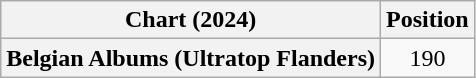<table class="wikitable plainrowheaders" style="text-align:center;">
<tr>
<th scope="col">Chart (2024)</th>
<th scope="col">Position</th>
</tr>
<tr>
<th scope="row">Belgian Albums (Ultratop Flanders)</th>
<td>190</td>
</tr>
</table>
